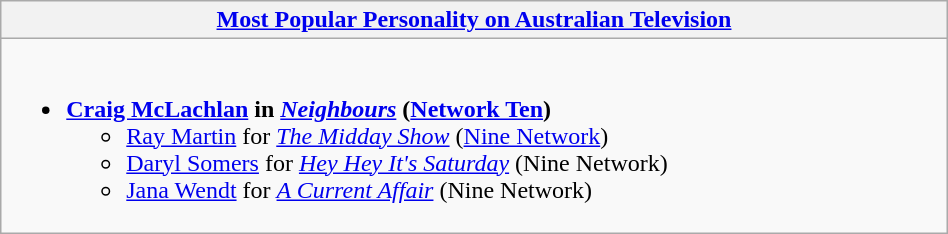<table class=wikitable width="50%">
<tr>
<th width="25%"><a href='#'>Most Popular Personality on Australian Television</a></th>
</tr>
<tr>
<td valign="top"><br><ul><li><strong><a href='#'>Craig McLachlan</a> in <em><a href='#'>Neighbours</a></em> (<a href='#'>Network Ten</a>)</strong><ul><li><a href='#'>Ray Martin</a> for <em><a href='#'>The Midday Show</a></em> (<a href='#'>Nine Network</a>)</li><li><a href='#'>Daryl Somers</a> for <em><a href='#'>Hey Hey It's Saturday</a></em> (Nine Network)</li><li><a href='#'>Jana Wendt</a> for <em><a href='#'>A Current Affair</a></em> (Nine Network)</li></ul></li></ul></td>
</tr>
</table>
